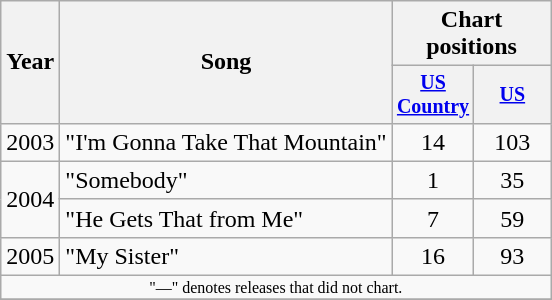<table class="wikitable" style="text-align:center;">
<tr>
<th rowspan="2">Year</th>
<th rowspan="2">Song</th>
<th colspan="2">Chart positions</th>
</tr>
<tr style="font-size:smaller;">
<th width="45"><a href='#'>US Country</a></th>
<th width="45"><a href='#'>US</a></th>
</tr>
<tr>
<td>2003</td>
<td align="left">"I'm Gonna Take That Mountain"</td>
<td>14</td>
<td>103</td>
</tr>
<tr>
<td rowspan="2">2004</td>
<td align="left">"Somebody"</td>
<td>1</td>
<td>35</td>
</tr>
<tr>
<td align="left">"He Gets That from Me"</td>
<td>7</td>
<td>59</td>
</tr>
<tr>
<td>2005</td>
<td align="left">"My Sister"</td>
<td>16</td>
<td>93</td>
</tr>
<tr>
<td align="center" colspan="4" style="font-size: 8pt">"—" denotes releases that did not chart.</td>
</tr>
<tr>
</tr>
</table>
